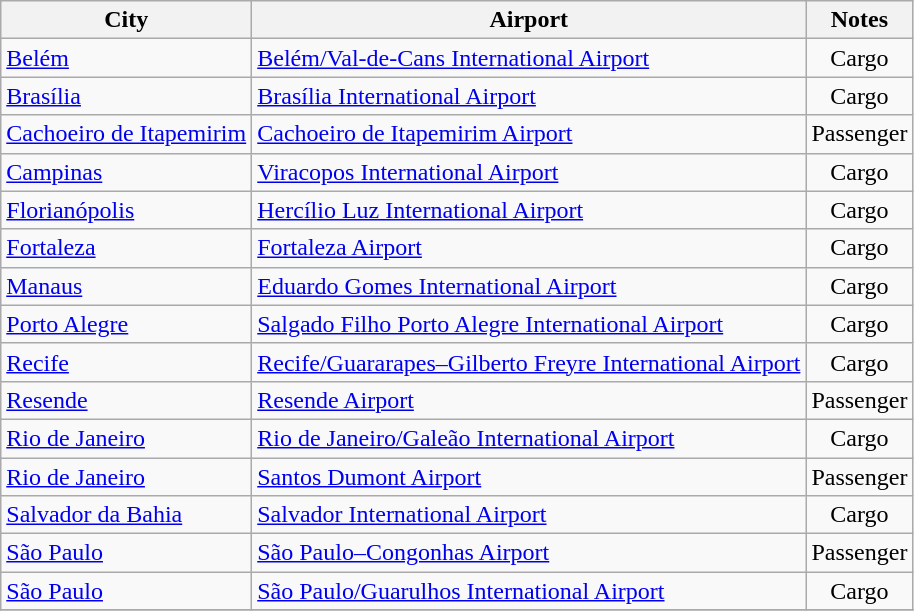<table class="wikitable sortable">
<tr>
<th>City</th>
<th>Airport</th>
<th>Notes</th>
</tr>
<tr>
<td><a href='#'>Belém</a></td>
<td><a href='#'>Belém/Val-de-Cans International Airport</a></td>
<td align=center>Cargo</td>
</tr>
<tr>
<td><a href='#'>Brasília</a></td>
<td><a href='#'>Brasília International Airport</a></td>
<td align=center>Cargo</td>
</tr>
<tr>
<td><a href='#'>Cachoeiro de Itapemirim</a></td>
<td><a href='#'>Cachoeiro de Itapemirim Airport</a></td>
<td align=center>Passenger</td>
</tr>
<tr>
<td><a href='#'>Campinas</a></td>
<td><a href='#'>Viracopos International Airport</a></td>
<td align=center>Cargo</td>
</tr>
<tr>
<td><a href='#'>Florianópolis</a></td>
<td><a href='#'>Hercílio Luz International Airport</a></td>
<td align=center>Cargo</td>
</tr>
<tr>
<td><a href='#'>Fortaleza</a></td>
<td><a href='#'>Fortaleza Airport</a></td>
<td align=center>Cargo</td>
</tr>
<tr>
<td><a href='#'>Manaus</a></td>
<td><a href='#'>Eduardo Gomes International Airport</a></td>
<td align=center>Cargo</td>
</tr>
<tr>
<td><a href='#'>Porto Alegre</a></td>
<td><a href='#'>Salgado Filho Porto Alegre International Airport</a></td>
<td align=center>Cargo</td>
</tr>
<tr>
<td><a href='#'>Recife</a></td>
<td><a href='#'>Recife/Guararapes–Gilberto Freyre International Airport</a></td>
<td align=center>Cargo</td>
</tr>
<tr>
<td><a href='#'>Resende</a></td>
<td><a href='#'>Resende Airport</a></td>
<td align=center>Passenger</td>
</tr>
<tr>
<td><a href='#'>Rio de Janeiro</a></td>
<td><a href='#'>Rio de Janeiro/Galeão International Airport</a></td>
<td align=center>Cargo</td>
</tr>
<tr>
<td><a href='#'>Rio de Janeiro</a></td>
<td><a href='#'>Santos Dumont Airport</a></td>
<td align=center>Passenger</td>
</tr>
<tr>
<td><a href='#'>Salvador da Bahia</a></td>
<td><a href='#'>Salvador International Airport</a></td>
<td align=center>Cargo</td>
</tr>
<tr>
<td><a href='#'>São Paulo</a></td>
<td><a href='#'>São Paulo–Congonhas Airport</a></td>
<td align=center>Passenger</td>
</tr>
<tr>
<td><a href='#'>São Paulo</a></td>
<td><a href='#'>São Paulo/Guarulhos International Airport</a></td>
<td align=center>Cargo</td>
</tr>
<tr>
</tr>
</table>
